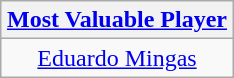<table class=wikitable style="text-align:center; margin:auto">
<tr>
<th><a href='#'>Most Valuable Player</a></th>
</tr>
<tr>
<td> <a href='#'>Eduardo Mingas</a></td>
</tr>
</table>
